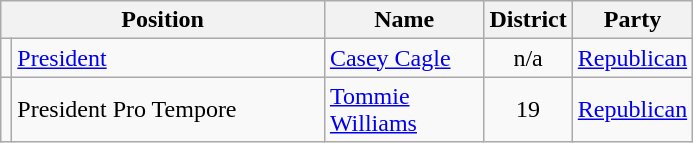<table class="wikitable">
<tr>
<th colspan=2 align=center>Position</th>
<th width="099" align=center>Name</th>
<th align=center>District</th>
<th align=center>Party</th>
</tr>
<tr>
<td></td>
<td width="201"><a href='#'>President</a></td>
<td><a href='#'>Casey Cagle</a></td>
<td align=center>n/a</td>
<td><a href='#'>Republican</a></td>
</tr>
<tr>
<td></td>
<td>President Pro Tempore</td>
<td><a href='#'>Tommie Williams</a></td>
<td align=center>19</td>
<td><a href='#'>Republican</a></td>
</tr>
</table>
